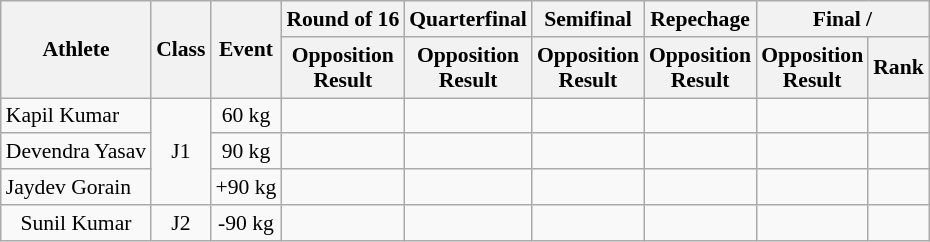<table class="wikitable" style="text-align:center; font-size:90%">
<tr>
<th rowspan="2">Athlete</th>
<th rowspan="2">Class</th>
<th rowspan="2">Event</th>
<th>Round of 16</th>
<th>Quarterfinal</th>
<th>Semifinal</th>
<th>Repechage</th>
<th colspan="2">Final / </th>
</tr>
<tr>
<th>Opposition<br>Result</th>
<th>Opposition<br>Result</th>
<th>Opposition<br>Result</th>
<th>Opposition<br>Result</th>
<th>Opposition<br>Result</th>
<th>Rank</th>
</tr>
<tr>
<td align="left">Kapil Kumar</td>
<td rowspan="3">J1</td>
<td>60 kg</td>
<td></td>
<td></td>
<td></td>
<td></td>
<td></td>
<td></td>
</tr>
<tr>
<td align="left">Devendra Yasav</td>
<td>90 kg</td>
<td></td>
<td></td>
<td></td>
<td></td>
<td></td>
<td></td>
</tr>
<tr>
<td align="left">Jaydev Gorain</td>
<td>+90 kg</td>
<td></td>
<td></td>
<td></td>
<td></td>
<td></td>
<td></td>
</tr>
<tr>
<td>Sunil Kumar</td>
<td>J2</td>
<td>-90 kg</td>
<td></td>
<td></td>
<td></td>
<td></td>
<td></td>
<td></td>
</tr>
</table>
